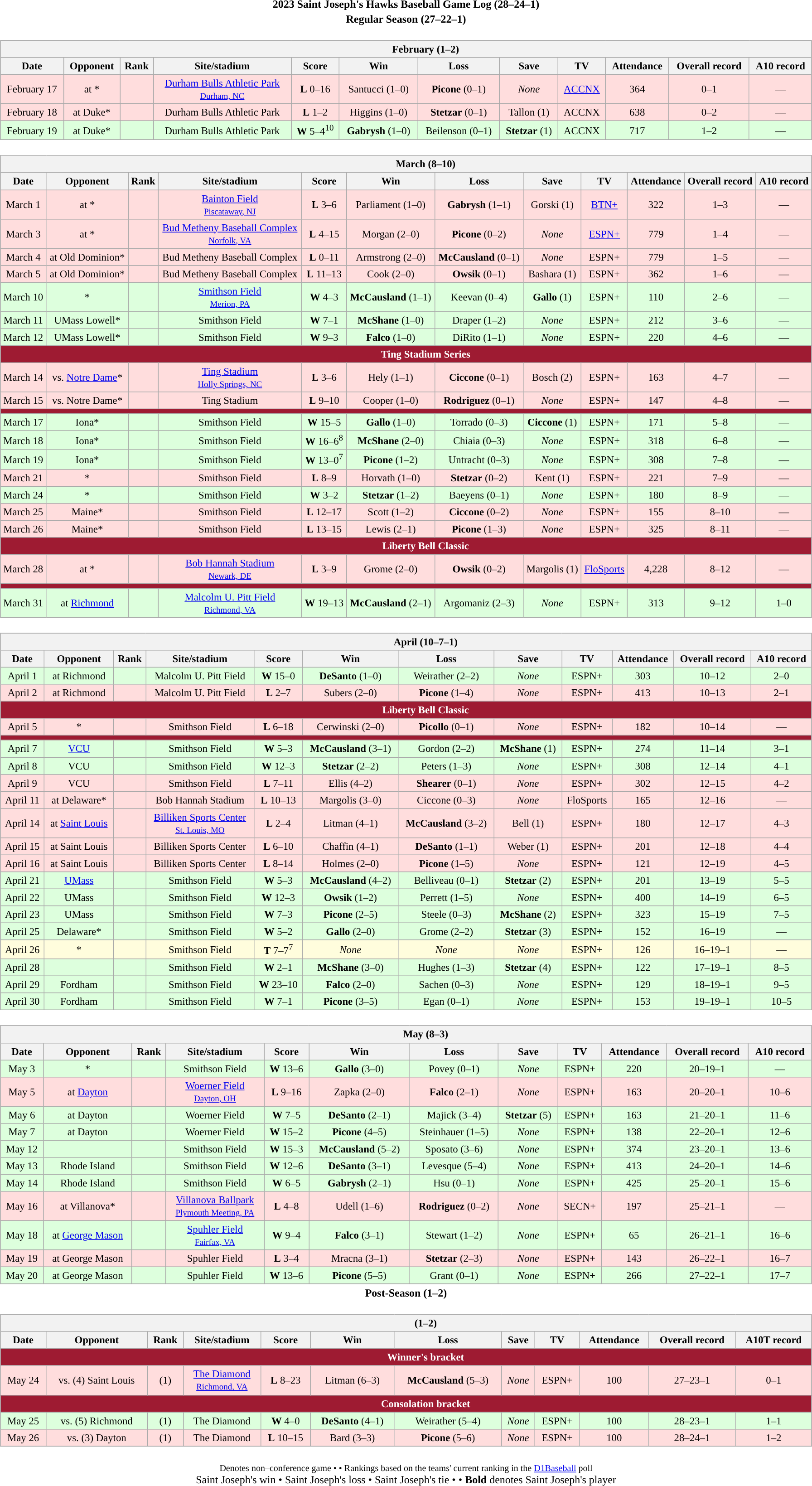<table class="toccolours" width=95% style="clear:both; margin:1.5em auto; text-align:center;">
<tr>
<th colspan=2>2023 Saint Joseph's Hawks Baseball Game Log (28–24–1)</th>
</tr>
<tr>
<th colspan=2>Regular Season (27–22–1)</th>
</tr>
<tr valign="top">
<td><br><table class="wikitable collapsible collapsed" style="margin:auto; width:100%; text-align:center; font-size:95%">
<tr>
<th colspan=12 style="padding-left:4em;">February (1–2)</th>
</tr>
<tr>
<th>Date</th>
<th>Opponent</th>
<th>Rank</th>
<th>Site/stadium</th>
<th>Score</th>
<th>Win</th>
<th>Loss</th>
<th>Save</th>
<th>TV</th>
<th>Attendance</th>
<th>Overall record</th>
<th>A10 record</th>
</tr>
<tr align="center" bgcolor="#ffdddd">
<td>February 17</td>
<td>at *</td>
<td></td>
<td><a href='#'>Durham Bulls Athletic Park</a><br><small><a href='#'>Durham, NC</a></small></td>
<td><strong>L</strong> 0–16</td>
<td>Santucci (1–0)</td>
<td><strong>Picone</strong> (0–1)</td>
<td><em>None</em></td>
<td><a href='#'>ACCNX</a></td>
<td>364</td>
<td>0–1</td>
<td>—</td>
</tr>
<tr align="center"bgcolor="#ffdddd">
<td>February 18</td>
<td>at Duke*</td>
<td></td>
<td>Durham Bulls Athletic Park</td>
<td><strong>L</strong> 1–2</td>
<td>Higgins (1–0)</td>
<td><strong>Stetzar</strong> (0–1)</td>
<td>Tallon (1)</td>
<td>ACCNX</td>
<td>638</td>
<td>0–2</td>
<td>—</td>
</tr>
<tr align="center" bgcolor="#ddffdd">
<td>February 19</td>
<td>at Duke*</td>
<td></td>
<td>Durham Bulls Athletic Park</td>
<td><strong>W</strong> 5–4<sup>10</sup></td>
<td><strong>Gabrysh</strong> (1–0)</td>
<td>Beilenson (0–1)</td>
<td><strong>Stetzar</strong> (1)</td>
<td>ACCNX</td>
<td>717</td>
<td>1–2</td>
<td>—</td>
</tr>
<tr>
</tr>
</table>
</td>
</tr>
<tr>
<td><br><table class="wikitable collapsible collapsed" style="margin:auto; width:100%; text-align:center; font-size:95%">
<tr>
<th colspan=12 style="padding-left:4em;">March (8–10)</th>
</tr>
<tr>
<th>Date</th>
<th>Opponent</th>
<th>Rank</th>
<th>Site/stadium</th>
<th>Score</th>
<th>Win</th>
<th>Loss</th>
<th>Save</th>
<th>TV</th>
<th>Attendance</th>
<th>Overall record</th>
<th>A10 record</th>
</tr>
<tr align="center" bgcolor="#ffdddd">
<td>March 1</td>
<td>at *</td>
<td></td>
<td><a href='#'>Bainton Field</a><br><small><a href='#'>Piscataway, NJ</a></small></td>
<td><strong>L</strong> 3–6</td>
<td>Parliament (1–0)</td>
<td><strong>Gabrysh</strong> (1–1)</td>
<td>Gorski (1)</td>
<td><a href='#'>BTN+</a></td>
<td>322</td>
<td>1–3</td>
<td>—</td>
</tr>
<tr align="center" bgcolor="#ffdddd">
<td>March 3</td>
<td>at *</td>
<td></td>
<td><a href='#'>Bud Metheny Baseball Complex</a><br><small><a href='#'>Norfolk, VA</a></small></td>
<td><strong>L</strong> 4–15</td>
<td>Morgan (2–0)</td>
<td><strong>Picone</strong> (0–2)</td>
<td><em>None</em></td>
<td><a href='#'>ESPN+</a></td>
<td>779</td>
<td>1–4</td>
<td>—</td>
</tr>
<tr align="center" bgcolor="#ffdddd">
<td>March 4</td>
<td>at Old Dominion*</td>
<td></td>
<td>Bud Metheny Baseball Complex</td>
<td><strong>L</strong> 0–11</td>
<td>Armstrong (2–0)</td>
<td><strong>McCausland</strong> (0–1)</td>
<td><em>None</em></td>
<td>ESPN+</td>
<td>779</td>
<td>1–5</td>
<td>—</td>
</tr>
<tr align="center" bgcolor="#ffdddd">
<td>March 5</td>
<td>at Old Dominion*</td>
<td></td>
<td>Bud Metheny Baseball Complex</td>
<td><strong>L</strong> 11–13</td>
<td>Cook (2–0)</td>
<td><strong>Owsik</strong> (0–1)</td>
<td>Bashara (1)</td>
<td>ESPN+</td>
<td>362</td>
<td>1–6</td>
<td>—</td>
</tr>
<tr align="center" bgcolor="#ddffdd">
<td>March 10</td>
<td>*</td>
<td></td>
<td><a href='#'>Smithson Field</a><br><small><a href='#'>Merion, PA</a></small></td>
<td><strong>W</strong> 4–3</td>
<td><strong>McCausland</strong> (1–1)</td>
<td>Keevan (0–4)</td>
<td><strong>Gallo</strong> (1)</td>
<td>ESPN+</td>
<td>110</td>
<td>2–6</td>
<td>—</td>
</tr>
<tr align="center" bgcolor="#ddffdd">
<td>March 11</td>
<td>UMass Lowell*</td>
<td></td>
<td>Smithson Field</td>
<td><strong>W</strong> 7–1</td>
<td><strong>McShane</strong> (1–0)</td>
<td>Draper (1–2)</td>
<td><em>None</em></td>
<td>ESPN+</td>
<td>212</td>
<td>3–6</td>
<td>—</td>
</tr>
<tr align="center" bgcolor="#ddffdd">
<td>March 12</td>
<td>UMass Lowell*</td>
<td></td>
<td>Smithson Field</td>
<td><strong>W</strong> 9–3</td>
<td><strong>Falco</strong> (1–0)</td>
<td>DiRito (1–1)</td>
<td><em>None</em></td>
<td>ESPN+</td>
<td>220</td>
<td>4–6</td>
<td>—</td>
</tr>
<tr>
<th colspan=12 style="padding-left:4em;background:#9E1B32; color:white">Ting Stadium Series</th>
</tr>
<tr align="center" bgcolor="#ffdddd">
<td>March 14</td>
<td>vs. <a href='#'>Notre Dame</a>*</td>
<td></td>
<td><a href='#'>Ting Stadium</a><br><small><a href='#'>Holly Springs, NC</a></small></td>
<td><strong>L</strong> 3–6</td>
<td>Hely (1–1)</td>
<td><strong>Ciccone</strong> (0–1)</td>
<td>Bosch (2)</td>
<td>ESPN+</td>
<td>163</td>
<td>4–7</td>
<td>—</td>
</tr>
<tr align="center" bgcolor="#ffdddd">
<td>March 15</td>
<td>vs. Notre Dame*</td>
<td></td>
<td>Ting Stadium</td>
<td><strong>L</strong> 9–10</td>
<td>Cooper (1–0)</td>
<td><strong>Rodriguez</strong> (0–1)</td>
<td><em>None</em></td>
<td>ESPN+</td>
<td>147</td>
<td>4–8</td>
<td>—</td>
</tr>
<tr>
<th colspan=12 style="padding-left:4em;background:#9E1B32; color:white"></th>
</tr>
<tr align="center" bgcolor="#ddffdd">
<td>March 17</td>
<td>Iona*</td>
<td></td>
<td>Smithson Field</td>
<td><strong>W</strong> 15–5</td>
<td><strong>Gallo</strong> (1–0)</td>
<td>Torrado (0–3)</td>
<td><strong>Ciccone</strong> (1)</td>
<td>ESPN+</td>
<td>171</td>
<td>5–8</td>
<td>—</td>
</tr>
<tr align="center" bgcolor="#ddffdd">
<td>March 18</td>
<td>Iona*</td>
<td></td>
<td>Smithson Field</td>
<td><strong>W</strong> 16–6<sup>8</sup></td>
<td><strong>McShane</strong> (2–0)</td>
<td>Chiaia (0–3)</td>
<td><em>None</em></td>
<td>ESPN+</td>
<td>318</td>
<td>6–8</td>
<td>—</td>
</tr>
<tr align="center" bgcolor="#ddffdd">
<td>March 19</td>
<td>Iona*</td>
<td></td>
<td>Smithson Field</td>
<td><strong>W</strong> 13–0<sup>7</sup></td>
<td><strong>Picone</strong> (1–2)</td>
<td>Untracht (0–3)</td>
<td><em>None</em></td>
<td>ESPN+</td>
<td>308</td>
<td>7–8</td>
<td>—</td>
</tr>
<tr align="center" bgcolor="#ffdddd">
<td>March 21</td>
<td>*</td>
<td></td>
<td>Smithson Field</td>
<td><strong>L</strong> 8–9</td>
<td>Horvath (1–0)</td>
<td><strong>Stetzar</strong> (0–2)</td>
<td>Kent (1)</td>
<td>ESPN+</td>
<td>221</td>
<td>7–9</td>
<td>—</td>
</tr>
<tr align="center" bgcolor="#ddffdd">
<td>March 24</td>
<td>*</td>
<td></td>
<td>Smithson Field</td>
<td><strong>W</strong> 3–2</td>
<td><strong>Stetzar</strong> (1–2)</td>
<td>Baeyens (0–1)</td>
<td><em>None</em></td>
<td>ESPN+</td>
<td>180</td>
<td>8–9</td>
<td>—</td>
</tr>
<tr align="center"  bgcolor="#ffdddd">
<td>March 25</td>
<td>Maine*</td>
<td></td>
<td>Smithson Field</td>
<td><strong>L</strong> 12–17</td>
<td>Scott (1–2)</td>
<td><strong>Ciccone</strong> (0–2)</td>
<td><em>None</em></td>
<td>ESPN+</td>
<td>155</td>
<td>8–10</td>
<td>—</td>
</tr>
<tr align="center"  bgcolor="#ffdddd">
<td>March 26</td>
<td>Maine*</td>
<td></td>
<td>Smithson Field</td>
<td><strong>L</strong> 13–15</td>
<td>Lewis (2–1)</td>
<td><strong>Picone</strong> (1–3)</td>
<td><em>None</em></td>
<td>ESPN+</td>
<td>325</td>
<td>8–11</td>
<td>—</td>
</tr>
<tr>
<th colspan=12 style="padding-left:4em;background:#9E1B32; color:white">Liberty Bell Classic</th>
</tr>
<tr align="center"  bgcolor="#ffdddd">
<td>March 28</td>
<td>at *</td>
<td></td>
<td><a href='#'>Bob Hannah Stadium</a><br><small><a href='#'>Newark, DE</a></small></td>
<td><strong>L</strong> 3–9</td>
<td>Grome (2–0)</td>
<td><strong>Owsik</strong> (0–2)</td>
<td>Margolis (1)</td>
<td><a href='#'>FloSports</a></td>
<td>4,228</td>
<td>8–12</td>
<td>—</td>
</tr>
<tr>
<th colspan=12 style="padding-left:4em;background:#9E1B32; color:white"></th>
</tr>
<tr align="center" bgcolor="#ddffdd">
<td>March 31</td>
<td>at <a href='#'>Richmond</a></td>
<td></td>
<td><a href='#'>Malcolm U. Pitt Field</a><br><small><a href='#'>Richmond, VA</a></small></td>
<td><strong>W</strong> 19–13</td>
<td><strong>McCausland</strong> (2–1)</td>
<td>Argomaniz (2–3)</td>
<td><em>None</em></td>
<td>ESPN+</td>
<td>313</td>
<td>9–12</td>
<td>1–0</td>
</tr>
</table>
</td>
</tr>
<tr>
<td><br><table class="wikitable collapsible collapsed" style="margin:auto; width:100%; text-align:center; font-size:95%">
<tr>
<th colspan=12 style="padding-left:4em;">April (10–7–1)</th>
</tr>
<tr>
<th>Date</th>
<th>Opponent</th>
<th>Rank</th>
<th>Site/stadium</th>
<th>Score</th>
<th>Win</th>
<th>Loss</th>
<th>Save</th>
<th>TV</th>
<th>Attendance</th>
<th>Overall record</th>
<th>A10 record</th>
</tr>
<tr align="center"  bgcolor="#ddffdd">
<td>April 1</td>
<td>at Richmond</td>
<td></td>
<td>Malcolm U. Pitt Field</td>
<td><strong>W</strong> 15–0</td>
<td><strong>DeSanto</strong> (1–0)</td>
<td>Weirather (2–2)</td>
<td><em>None</em></td>
<td>ESPN+</td>
<td>303</td>
<td>10–12</td>
<td>2–0</td>
</tr>
<tr align="center"  bgcolor="#ffdddd">
<td>April 2</td>
<td>at Richmond</td>
<td></td>
<td>Malcolm U. Pitt Field</td>
<td><strong>L</strong> 2–7</td>
<td>Subers (2–0)</td>
<td><strong>Picone</strong> (1–4)</td>
<td><em>None</em></td>
<td>ESPN+</td>
<td>413</td>
<td>10–13</td>
<td>2–1</td>
</tr>
<tr>
<th colspan=12 style="padding-left:4em;background:#9E1B32; color:white">Liberty Bell Classic</th>
</tr>
<tr align="center"  bgcolor="#ffdddd">
<td>April 5</td>
<td>*</td>
<td></td>
<td>Smithson Field</td>
<td><strong>L</strong> 6–18</td>
<td>Cerwinski (2–0)</td>
<td><strong>Picollo</strong> (0–1)</td>
<td><em>None</em></td>
<td>ESPN+</td>
<td>182</td>
<td>10–14</td>
<td>—</td>
</tr>
<tr>
<th colspan=12 style="padding-left:4em;background:#9E1B32; color:white"></th>
</tr>
<tr align="center" bgcolor="#ddffdd">
<td>April 7</td>
<td><a href='#'>VCU</a></td>
<td></td>
<td>Smithson Field</td>
<td><strong>W</strong> 5–3</td>
<td><strong>McCausland</strong> (3–1)</td>
<td>Gordon (2–2)</td>
<td><strong>McShane</strong> (1)</td>
<td>ESPN+</td>
<td>274</td>
<td>11–14</td>
<td>3–1</td>
</tr>
<tr align="center" bgcolor="#ddffdd">
<td>April 8</td>
<td>VCU</td>
<td></td>
<td>Smithson Field</td>
<td><strong>W</strong> 12–3</td>
<td><strong>Stetzar</strong> (2–2)</td>
<td>Peters (1–3)</td>
<td><em>None</em></td>
<td>ESPN+</td>
<td>308</td>
<td>12–14</td>
<td>4–1</td>
</tr>
<tr align="center" bgcolor="#ffdddd">
<td>April 9</td>
<td>VCU</td>
<td></td>
<td>Smithson Field</td>
<td><strong>L</strong> 7–11</td>
<td>Ellis (4–2)</td>
<td><strong>Shearer</strong> (0–1)</td>
<td><em>None</em></td>
<td>ESPN+</td>
<td>302</td>
<td>12–15</td>
<td>4–2</td>
</tr>
<tr align="center" bgcolor="#ffdddd">
<td>April 11</td>
<td>at Delaware*</td>
<td></td>
<td>Bob Hannah Stadium</td>
<td><strong>L</strong> 10–13</td>
<td>Margolis (3–0)</td>
<td>Ciccone (0–3)</td>
<td><em>None</em></td>
<td>FloSports</td>
<td>165</td>
<td>12–16</td>
<td>—</td>
</tr>
<tr align="center" bgcolor="#ffdddd">
<td>April 14</td>
<td>at <a href='#'>Saint Louis</a></td>
<td></td>
<td><a href='#'>Billiken Sports Center</a><br><small><a href='#'>St. Louis, MO</a></small></td>
<td><strong>L</strong> 2–4</td>
<td>Litman (4–1)</td>
<td><strong>McCausland</strong> (3–2)</td>
<td>Bell (1)</td>
<td>ESPN+</td>
<td>180</td>
<td>12–17</td>
<td>4–3</td>
</tr>
<tr align="center" bgcolor="#ffdddd">
<td>April 15</td>
<td>at Saint Louis</td>
<td></td>
<td>Billiken Sports Center</td>
<td><strong>L</strong> 6–10</td>
<td>Chaffin (4–1)</td>
<td><strong>DeSanto</strong> (1–1)</td>
<td>Weber (1)</td>
<td>ESPN+</td>
<td>201</td>
<td>12–18</td>
<td>4–4</td>
</tr>
<tr align="center" bgcolor="#ffdddd">
<td>April 16</td>
<td>at Saint Louis</td>
<td></td>
<td>Billiken Sports Center</td>
<td><strong>L</strong> 8–14</td>
<td>Holmes (2–0)</td>
<td><strong>Picone</strong> (1–5)</td>
<td><em>None</em></td>
<td>ESPN+</td>
<td>121</td>
<td>12–19</td>
<td>4–5</td>
</tr>
<tr align="center" bgcolor="#ddffdd">
<td>April 21</td>
<td><a href='#'>UMass</a></td>
<td></td>
<td>Smithson Field</td>
<td><strong>W</strong> 5–3</td>
<td><strong>McCausland</strong> (4–2)</td>
<td>Belliveau (0–1)</td>
<td><strong>Stetzar</strong> (2)</td>
<td>ESPN+</td>
<td>201</td>
<td>13–19</td>
<td>5–5</td>
</tr>
<tr align="center" bgcolor="#ddffdd">
<td>April 22</td>
<td>UMass</td>
<td></td>
<td>Smithson Field</td>
<td><strong>W</strong> 12–3</td>
<td><strong>Owsik</strong> (1–2)</td>
<td>Perrett (1–5)</td>
<td><em>None</em></td>
<td>ESPN+</td>
<td>400</td>
<td>14–19</td>
<td>6–5</td>
</tr>
<tr align="center" bgcolor="#ddffdd">
<td>April 23</td>
<td>UMass</td>
<td></td>
<td>Smithson Field</td>
<td><strong>W</strong> 7–3</td>
<td><strong>Picone</strong> (2–5)</td>
<td>Steele (0–3)</td>
<td><strong>McShane</strong> (2)</td>
<td>ESPN+</td>
<td>323</td>
<td>15–19</td>
<td>7–5</td>
</tr>
<tr align="center" bgcolor="#ddffdd">
<td>April 25</td>
<td>Delaware*</td>
<td></td>
<td>Smithson Field</td>
<td><strong>W</strong> 5–2</td>
<td><strong>Gallo</strong> (2–0)</td>
<td>Grome (2–2)</td>
<td><strong>Stetzar</strong> (3)</td>
<td>ESPN+</td>
<td>152</td>
<td>16–19</td>
<td>—</td>
</tr>
<tr align="center" bgcolor="#fffddd">
<td>April 26</td>
<td>*</td>
<td></td>
<td>Smithson Field</td>
<td><strong>T</strong> 7–7<sup>7</sup></td>
<td><em>None</em></td>
<td><em>None</em></td>
<td><em>None</em></td>
<td>ESPN+</td>
<td>126</td>
<td>16–19–1</td>
<td>—</td>
</tr>
<tr align="center" bgcolor="#ddffdd">
<td>April 28</td>
<td></td>
<td></td>
<td>Smithson Field</td>
<td><strong>W</strong> 2–1</td>
<td><strong>McShane</strong> (3–0)</td>
<td>Hughes (1–3)</td>
<td><strong>Stetzar</strong> (4)</td>
<td>ESPN+</td>
<td>122</td>
<td>17–19–1</td>
<td>8–5</td>
</tr>
<tr align="center" bgcolor="#ddffdd">
<td>April 29</td>
<td>Fordham</td>
<td></td>
<td>Smithson Field</td>
<td><strong>W</strong> 23–10</td>
<td><strong>Falco</strong> (2–0)</td>
<td>Sachen (0–3)</td>
<td><em>None</em></td>
<td>ESPN+</td>
<td>129</td>
<td>18–19–1</td>
<td>9–5</td>
</tr>
<tr align="center" bgcolor="#ddffdd">
<td>April 30</td>
<td>Fordham</td>
<td></td>
<td>Smithson Field</td>
<td><strong>W</strong> 7–1</td>
<td><strong>Picone</strong> (3–5)</td>
<td>Egan (0–1)</td>
<td><em>None</em></td>
<td>ESPN+</td>
<td>153</td>
<td>19–19–1</td>
<td>10–5</td>
</tr>
</table>
</td>
</tr>
<tr>
<td><br><table class="wikitable collapsible collapsed" style="margin:auto; width:100%; text-align:center; font-size:95%">
<tr>
<th colspan=12 style="padding-left:4em;">May (8–3)</th>
</tr>
<tr>
<th>Date</th>
<th>Opponent</th>
<th>Rank</th>
<th>Site/stadium</th>
<th>Score</th>
<th>Win</th>
<th>Loss</th>
<th>Save</th>
<th>TV</th>
<th>Attendance</th>
<th>Overall record</th>
<th>A10 record</th>
</tr>
<tr align="center" bgcolor="#ddffdd">
<td>May 3</td>
<td>*</td>
<td></td>
<td>Smithson Field</td>
<td><strong>W</strong> 13–6</td>
<td><strong>Gallo</strong> (3–0)</td>
<td>Povey (0–1)</td>
<td><em>None</em></td>
<td>ESPN+</td>
<td>220</td>
<td>20–19–1</td>
<td>—</td>
</tr>
<tr align="center" bgcolor="#ffdddd">
<td>May 5</td>
<td>at <a href='#'>Dayton</a></td>
<td></td>
<td><a href='#'>Woerner Field</a><br><small><a href='#'>Dayton, OH</a></small></td>
<td><strong>L</strong> 9–16</td>
<td>Zapka (2–0)</td>
<td><strong>Falco</strong> (2–1)</td>
<td><em>None</em></td>
<td>ESPN+</td>
<td>163</td>
<td>20–20–1</td>
<td>10–6</td>
</tr>
<tr align="center" bgcolor="#ddffdd">
<td>May 6</td>
<td>at Dayton</td>
<td></td>
<td>Woerner Field</td>
<td><strong>W</strong> 7–5</td>
<td><strong>DeSanto</strong> (2–1)</td>
<td>Majick (3–4)</td>
<td><strong>Stetzar</strong> (5)</td>
<td>ESPN+</td>
<td>163</td>
<td>21–20–1</td>
<td>11–6</td>
</tr>
<tr align="center" bgcolor="#ddffdd">
<td>May 7</td>
<td>at Dayton</td>
<td></td>
<td>Woerner Field</td>
<td><strong>W</strong> 15–2</td>
<td><strong>Picone</strong> (4–5)</td>
<td>Steinhauer (1–5)</td>
<td><em>None</em></td>
<td>ESPN+</td>
<td>138</td>
<td>22–20–1</td>
<td>12–6</td>
</tr>
<tr align="center" bgcolor="#ddffdd">
<td>May 12</td>
<td></td>
<td></td>
<td>Smithson Field</td>
<td><strong>W</strong> 15–3</td>
<td><strong>McCausland</strong> (5–2)</td>
<td>Sposato (3–6)</td>
<td><em>None</em></td>
<td>ESPN+</td>
<td>374</td>
<td>23–20–1</td>
<td>13–6</td>
</tr>
<tr align="center" bgcolor="#ddffdd">
<td>May 13</td>
<td>Rhode Island</td>
<td></td>
<td>Smithson Field</td>
<td><strong>W</strong> 12–6</td>
<td><strong>DeSanto</strong> (3–1)</td>
<td>Levesque (5–4)</td>
<td><em>None</em></td>
<td>ESPN+</td>
<td>413</td>
<td>24–20–1</td>
<td>14–6</td>
</tr>
<tr align="center" bgcolor="#ddffdd">
<td>May 14</td>
<td>Rhode Island</td>
<td></td>
<td>Smithson Field</td>
<td><strong>W</strong> 6–5</td>
<td><strong>Gabrysh</strong> (2–1)</td>
<td>Hsu (0–1)</td>
<td><em>None</em></td>
<td>ESPN+</td>
<td>425</td>
<td>25–20–1</td>
<td>15–6</td>
</tr>
<tr align="center" bgcolor="#ffdddd">
<td>May 16</td>
<td>at Villanova*</td>
<td></td>
<td><a href='#'>Villanova Ballpark</a><br><small><a href='#'>Plymouth Meeting, PA</a></small></td>
<td><strong>L</strong> 4–8</td>
<td>Udell (1–6)</td>
<td><strong>Rodriguez</strong> (0–2)</td>
<td><em>None</em></td>
<td>SECN+</td>
<td>197</td>
<td>25–21–1</td>
<td>—</td>
</tr>
<tr align="center" bgcolor="#ddffdd">
<td>May 18</td>
<td>at <a href='#'>George Mason</a></td>
<td></td>
<td><a href='#'>Spuhler Field</a><br><small><a href='#'>Fairfax, VA</a></small></td>
<td><strong>W</strong> 9–4</td>
<td><strong>Falco</strong> (3–1)</td>
<td>Stewart (1–2)</td>
<td><em>None</em></td>
<td>ESPN+</td>
<td>65</td>
<td>26–21–1</td>
<td>16–6</td>
</tr>
<tr align="center" bgcolor="#ffdddd">
<td>May 19</td>
<td>at George Mason</td>
<td></td>
<td>Spuhler Field</td>
<td><strong>L</strong> 3–4</td>
<td>Mracna (3–1)</td>
<td><strong>Stetzar</strong> (2–3)</td>
<td><em>None</em></td>
<td>ESPN+</td>
<td>143</td>
<td>26–22–1</td>
<td>16–7</td>
</tr>
<tr align="center" bgcolor="#ddffdd">
<td>May 20</td>
<td>at George Mason</td>
<td></td>
<td>Spuhler Field</td>
<td><strong>W</strong> 13–6</td>
<td><strong>Picone</strong> (5–5)</td>
<td>Grant (0–1)</td>
<td><em>None</em></td>
<td>ESPN+</td>
<td>266</td>
<td>27–22–1</td>
<td>17–7</td>
</tr>
</table>
</td>
</tr>
<tr>
<th colspan=2>Post-Season (1–2)</th>
</tr>
<tr>
<td><br><table class="wikitable collapsible collapsed" style="margin:auto; width:100%; text-align:center; font-size:95%">
<tr>
<th colspan=12 style="padding-left:4em;"> (1–2)</th>
</tr>
<tr>
<th>Date</th>
<th>Opponent</th>
<th>Rank</th>
<th>Site/stadium</th>
<th>Score</th>
<th>Win</th>
<th>Loss</th>
<th>Save</th>
<th>TV</th>
<th>Attendance</th>
<th>Overall record</th>
<th>A10T record</th>
</tr>
<tr>
<th colspan=12 style="padding-left:4em;background:#9E1B32; color:white">Winner's bracket</th>
</tr>
<tr align="center" bgcolor="#ffdddd">
<td>May 24</td>
<td>vs. (4) Saint Louis</td>
<td>(1)</td>
<td><a href='#'>The Diamond</a><br><small><a href='#'>Richmond, VA</a></small></td>
<td><strong>L</strong> 8–23</td>
<td>Litman (6–3)</td>
<td><strong>McCausland</strong> (5–3)</td>
<td><em>None</em></td>
<td>ESPN+</td>
<td>100</td>
<td>27–23–1</td>
<td>0–1</td>
</tr>
<tr>
<th colspan=12 style="padding-left:4em;background:#9E1B32; color:white">Consolation bracket</th>
</tr>
<tr align="center" bgcolor="#ddffdd">
<td>May 25</td>
<td>vs. (5) Richmond</td>
<td>(1)</td>
<td>The Diamond</td>
<td><strong>W</strong> 4–0</td>
<td><strong>DeSanto</strong> (4–1)</td>
<td>Weirather (5–4)</td>
<td><em>None</em></td>
<td>ESPN+</td>
<td>100</td>
<td>28–23–1</td>
<td>1–1</td>
</tr>
<tr align="center" bgcolor="#ffdddd">
<td>May 26</td>
<td>vs. (3) Dayton</td>
<td>(1)</td>
<td>The Diamond</td>
<td><strong>L</strong> 10–15</td>
<td>Bard (3–3)</td>
<td><strong>Picone</strong> (5–6)</td>
<td><em>None</em></td>
<td>ESPN+</td>
<td>100</td>
<td>28–24–1</td>
<td>1–2</td>
</tr>
<tr>
</tr>
</table>
</td>
</tr>
<tr>
<td><br><small>Denotes non–conference game •  • Rankings based on the teams' current ranking in the <a href='#'>D1Baseball</a> poll</small><br> Saint Joseph's win •  Saint Joseph's loss •  Saint Joseph's tie •  • <strong>Bold</strong> denotes Saint Joseph's player</td>
</tr>
</table>
